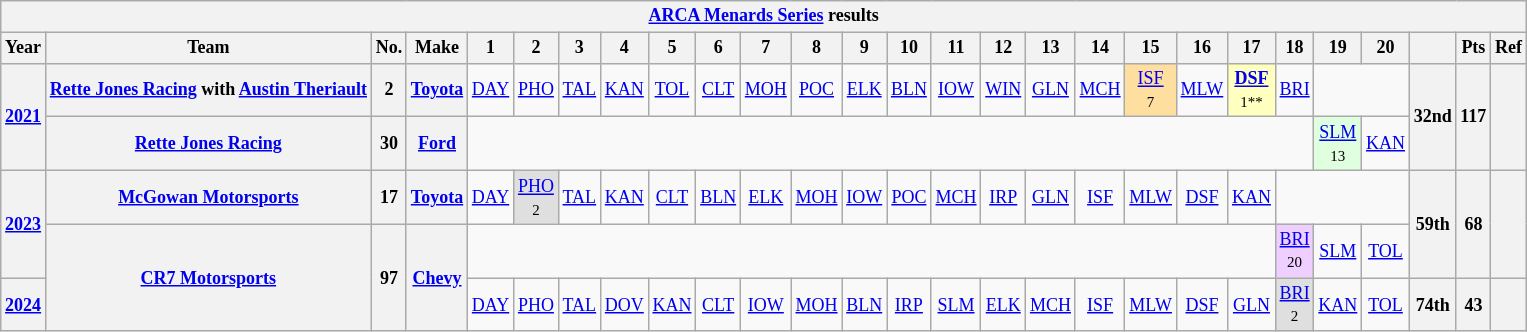<table class="wikitable" style="text-align:center; font-size:75%">
<tr>
<th colspan=27><a href='#'>ARCA Menards Series</a> results</th>
</tr>
<tr>
<th>Year</th>
<th>Team</th>
<th>No.</th>
<th>Make</th>
<th>1</th>
<th>2</th>
<th>3</th>
<th>4</th>
<th>5</th>
<th>6</th>
<th>7</th>
<th>8</th>
<th>9</th>
<th>10</th>
<th>11</th>
<th>12</th>
<th>13</th>
<th>14</th>
<th>15</th>
<th>16</th>
<th>17</th>
<th>18</th>
<th>19</th>
<th>20</th>
<th></th>
<th>Pts</th>
<th>Ref</th>
</tr>
<tr>
<th rowspan=2><a href='#'>2021</a></th>
<th><a href='#'>Rette Jones Racing</a> with <a href='#'>Austin Theriault</a></th>
<th>2</th>
<th><a href='#'>Toyota</a></th>
<td><a href='#'>DAY</a></td>
<td><a href='#'>PHO</a></td>
<td><a href='#'>TAL</a></td>
<td><a href='#'>KAN</a></td>
<td><a href='#'>TOL</a></td>
<td><a href='#'>CLT</a></td>
<td><a href='#'>MOH</a></td>
<td><a href='#'>POC</a></td>
<td><a href='#'>ELK</a></td>
<td><a href='#'>BLN</a></td>
<td><a href='#'>IOW</a></td>
<td><a href='#'>WIN</a></td>
<td><a href='#'>GLN</a></td>
<td><a href='#'>MCH</a></td>
<td style="background:#FFDF9F;"><a href='#'>ISF</a><br><small>7</small></td>
<td><a href='#'>MLW</a></td>
<td style="background:#FFFFBF;"><strong><a href='#'>DSF</a></strong><br><small>1**</small></td>
<td><a href='#'>BRI</a></td>
<td colspan=2></td>
<th rowspan=2>32nd</th>
<th rowspan=2>117</th>
<th rowspan=2></th>
</tr>
<tr>
<th><a href='#'>Rette Jones Racing</a></th>
<th>30</th>
<th><a href='#'>Ford</a></th>
<td colspan=18></td>
<td style="background:#DFFFDF;"><a href='#'>SLM</a><br><small>13</small></td>
<td><a href='#'>KAN</a></td>
</tr>
<tr>
<th rowspan=2><a href='#'>2023</a></th>
<th><a href='#'>McGowan Motorsports</a></th>
<th>17</th>
<th><a href='#'>Toyota</a></th>
<td><a href='#'>DAY</a></td>
<td style="background:#DFDFDF;"><a href='#'>PHO</a><br><small>2</small></td>
<td><a href='#'>TAL</a></td>
<td><a href='#'>KAN</a></td>
<td><a href='#'>CLT</a></td>
<td><a href='#'>BLN</a></td>
<td><a href='#'>ELK</a></td>
<td><a href='#'>MOH</a></td>
<td><a href='#'>IOW</a></td>
<td><a href='#'>POC</a></td>
<td><a href='#'>MCH</a></td>
<td><a href='#'>IRP</a></td>
<td><a href='#'>GLN</a></td>
<td><a href='#'>ISF</a></td>
<td><a href='#'>MLW</a></td>
<td><a href='#'>DSF</a></td>
<td><a href='#'>KAN</a></td>
<td colspan=3></td>
<th rowspan=2>59th</th>
<th rowspan=2>68</th>
<th rowspan=2></th>
</tr>
<tr>
<th rowspan=2><a href='#'>CR7 Motorsports</a></th>
<th rowspan=2>97</th>
<th rowspan=2><a href='#'>Chevy</a></th>
<td colspan=17></td>
<td style="background:#EFCFFF;"><a href='#'>BRI</a><br><small>20</small></td>
<td><a href='#'>SLM</a></td>
<td><a href='#'>TOL</a></td>
</tr>
<tr>
<th><a href='#'>2024</a></th>
<td><a href='#'>DAY</a></td>
<td><a href='#'>PHO</a></td>
<td><a href='#'>TAL</a></td>
<td><a href='#'>DOV</a></td>
<td><a href='#'>KAN</a></td>
<td><a href='#'>CLT</a></td>
<td><a href='#'>IOW</a></td>
<td><a href='#'>MOH</a></td>
<td><a href='#'>BLN</a></td>
<td><a href='#'>IRP</a></td>
<td><a href='#'>SLM</a></td>
<td><a href='#'>ELK</a></td>
<td><a href='#'>MCH</a></td>
<td><a href='#'>ISF</a></td>
<td><a href='#'>MLW</a></td>
<td><a href='#'>DSF</a></td>
<td><a href='#'>GLN</a></td>
<td style="background:#DFDFDF;"><a href='#'>BRI</a><br><small>2</small></td>
<td><a href='#'>KAN</a></td>
<td><a href='#'>TOL</a></td>
<th>74th</th>
<th>43</th>
<th></th>
</tr>
</table>
